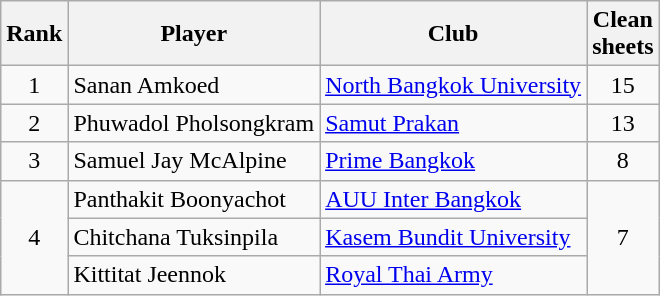<table class="wikitable" style="text-align:center">
<tr>
<th>Rank</th>
<th>Player</th>
<th>Club</th>
<th>Clean<br>sheets</th>
</tr>
<tr>
<td>1</td>
<td align="left"> Sanan Amkoed</td>
<td align="left"><a href='#'>North Bangkok University</a></td>
<td>15</td>
</tr>
<tr>
<td>2</td>
<td align="left"> Phuwadol Pholsongkram</td>
<td align="left"><a href='#'>Samut Prakan</a></td>
<td>13</td>
</tr>
<tr>
<td>3</td>
<td align="left"> Samuel Jay McAlpine</td>
<td align="left"><a href='#'>Prime Bangkok</a></td>
<td>8</td>
</tr>
<tr>
<td rowspan="3">4</td>
<td align="left"> Panthakit Boonyachot</td>
<td align="left"><a href='#'>AUU Inter Bangkok</a></td>
<td rowspan="3">7</td>
</tr>
<tr>
<td align="left"> Chitchana Tuksinpila</td>
<td align="left"><a href='#'>Kasem Bundit University</a></td>
</tr>
<tr>
<td align="left"> Kittitat Jeennok</td>
<td align="left"><a href='#'>Royal Thai Army</a></td>
</tr>
</table>
